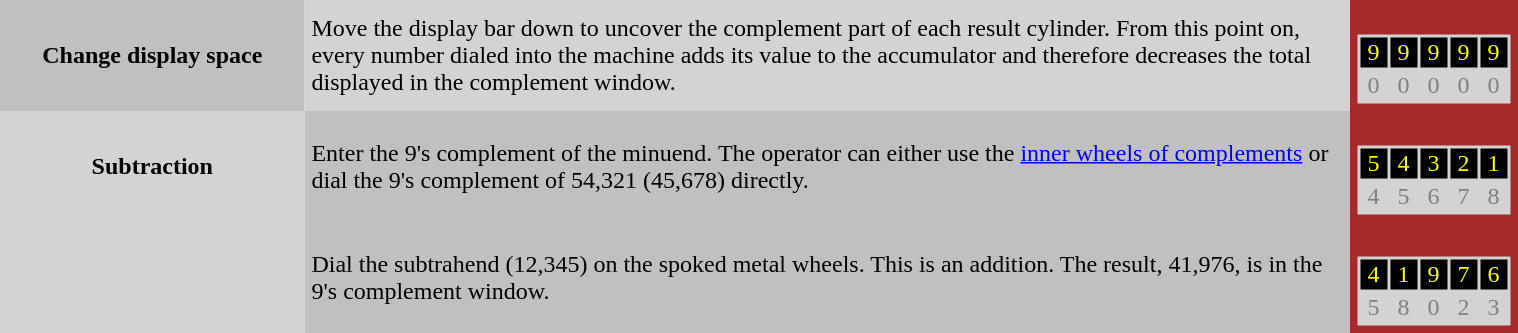<table style="width: 80%" align="center" border="0" cellpadding="5" cellspacing="0">
<tr>
<th style="width: 20%; background: silver;" align="center">Change display space</th>
<td style="background: lightgrey">Move the display bar down to uncover the complement part of each result cylinder.  From this point on, every number dialed into the machine adds its value to the accumulator and therefore decreases the total displayed in the complement window.</td>
<td style="background: brown"><br><table style="background: lightgrey; color: grey">
<tr style="background: black; color: yellow">
<td> 9 </td>
<td> 9 </td>
<td> 9 </td>
<td> 9 </td>
<td> 9 </td>
</tr>
<tr style="background: lightgrey; color: grey">
<td> 0 </td>
<td> 0 </td>
<td> 0 </td>
<td> 0 </td>
<td> 0 </td>
</tr>
</table>
</td>
</tr>
<tr>
</tr>
<tr>
<th style="background: lightgrey" align="center">Subtraction</th>
<td style="background: silver">Enter the 9's complement of the minuend.  The operator can either use the <a href='#'>inner wheels of complements</a> or dial the 9's complement of 54,321 (45,678) directly.</td>
<td style="background: brown"><br><table style="background: lightgrey; color: grey">
<tr style="background: black; color: yellow">
<td> 5 </td>
<td> 4 </td>
<td> 3 </td>
<td> 2 </td>
<td> 1 </td>
</tr>
<tr style="background: lightgrey; color: grey">
<td> 4 </td>
<td> 5 </td>
<td> 6 </td>
<td> 7 </td>
<td> 8 </td>
</tr>
</table>
</td>
</tr>
<tr>
<td style="background: lightgrey" align="center"></td>
<td style="background: silver">Dial the subtrahend (12,345) on the spoked metal wheels.  This is an addition.  The result, 41,976, is in the 9's complement window.</td>
<td style="background: brown"><br><table style="background: lightgrey; color: grey">
<tr style="background: black; color: yellow">
<td> 4 </td>
<td> 1 </td>
<td> 9 </td>
<td> 7 </td>
<td> 6 </td>
</tr>
<tr style="background: lightgrey; color: grey">
<td> 5 </td>
<td> 8 </td>
<td> 0 </td>
<td> 2 </td>
<td> 3 </td>
</tr>
</table>
</td>
</tr>
<tr>
</tr>
</table>
